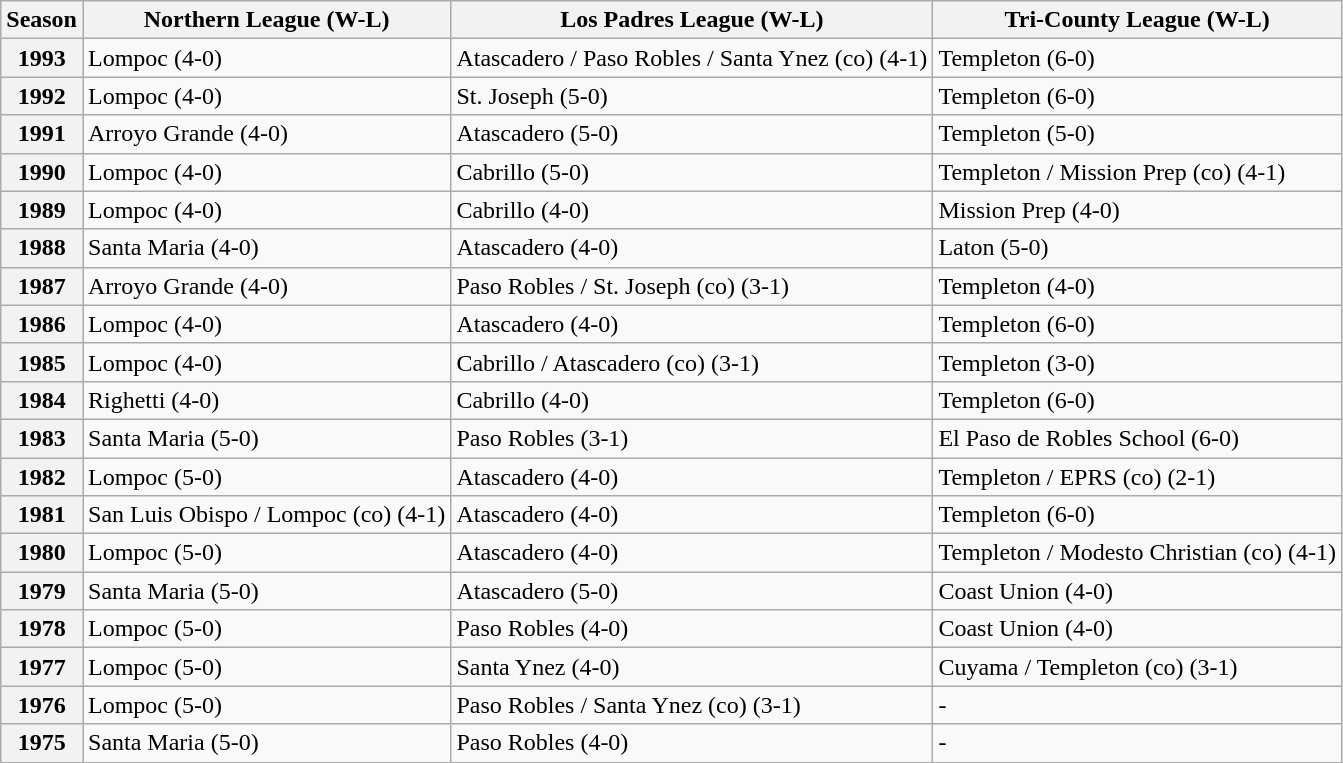<table class="wikitable sortable">
<tr>
<th>Season</th>
<th>Northern League (W-L)</th>
<th>Los Padres League (W-L)</th>
<th>Tri-County League (W-L)</th>
</tr>
<tr>
<th>1993</th>
<td>Lompoc (4-0)</td>
<td>Atascadero / Paso Robles / Santa Ynez (co) (4-1)</td>
<td>Templeton (6-0)</td>
</tr>
<tr>
<th>1992</th>
<td>Lompoc (4-0)</td>
<td>St. Joseph (5-0)</td>
<td>Templeton (6-0)</td>
</tr>
<tr>
<th>1991</th>
<td>Arroyo Grande (4-0)</td>
<td>Atascadero (5-0)</td>
<td>Templeton (5-0)</td>
</tr>
<tr>
<th>1990</th>
<td>Lompoc (4-0)</td>
<td>Cabrillo (5-0)</td>
<td>Templeton / Mission Prep (co) (4-1)</td>
</tr>
<tr>
<th>1989</th>
<td>Lompoc (4-0)</td>
<td>Cabrillo (4-0)</td>
<td>Mission Prep (4-0)</td>
</tr>
<tr>
<th>1988</th>
<td>Santa Maria (4-0)</td>
<td>Atascadero (4-0)</td>
<td>Laton (5-0)</td>
</tr>
<tr>
<th>1987</th>
<td>Arroyo Grande (4-0)</td>
<td>Paso Robles / St. Joseph (co) (3-1)</td>
<td>Templeton (4-0)</td>
</tr>
<tr>
<th>1986</th>
<td>Lompoc (4-0)</td>
<td>Atascadero (4-0)</td>
<td>Templeton (6-0)</td>
</tr>
<tr>
<th>1985</th>
<td>Lompoc (4-0)</td>
<td>Cabrillo / Atascadero (co) (3-1)</td>
<td>Templeton (3-0)</td>
</tr>
<tr>
<th>1984</th>
<td>Righetti (4-0)</td>
<td>Cabrillo (4-0)</td>
<td>Templeton (6-0)</td>
</tr>
<tr>
<th>1983</th>
<td>Santa Maria (5-0)</td>
<td>Paso Robles (3-1)</td>
<td>El Paso de Robles School (6-0)</td>
</tr>
<tr>
<th>1982</th>
<td>Lompoc (5-0)</td>
<td>Atascadero (4-0)</td>
<td>Templeton / EPRS (co) (2-1)</td>
</tr>
<tr>
<th>1981</th>
<td>San Luis Obispo / Lompoc (co) (4-1)</td>
<td>Atascadero (4-0)</td>
<td>Templeton (6-0)</td>
</tr>
<tr>
<th>1980</th>
<td>Lompoc (5-0)</td>
<td>Atascadero (4-0)</td>
<td>Templeton / Modesto Christian (co) (4-1)</td>
</tr>
<tr>
<th>1979</th>
<td>Santa Maria (5-0)</td>
<td>Atascadero (5-0)</td>
<td>Coast Union (4-0)</td>
</tr>
<tr>
<th>1978</th>
<td>Lompoc (5-0)</td>
<td>Paso Robles (4-0)</td>
<td>Coast Union (4-0)</td>
</tr>
<tr>
<th>1977</th>
<td>Lompoc (5-0)</td>
<td>Santa Ynez (4-0)</td>
<td>Cuyama / Templeton (co) (3-1)</td>
</tr>
<tr>
<th>1976</th>
<td>Lompoc (5-0)</td>
<td>Paso Robles / Santa Ynez (co) (3-1)</td>
<td>-</td>
</tr>
<tr>
<th>1975</th>
<td>Santa Maria (5-0)</td>
<td>Paso Robles (4-0)</td>
<td>-</td>
</tr>
</table>
